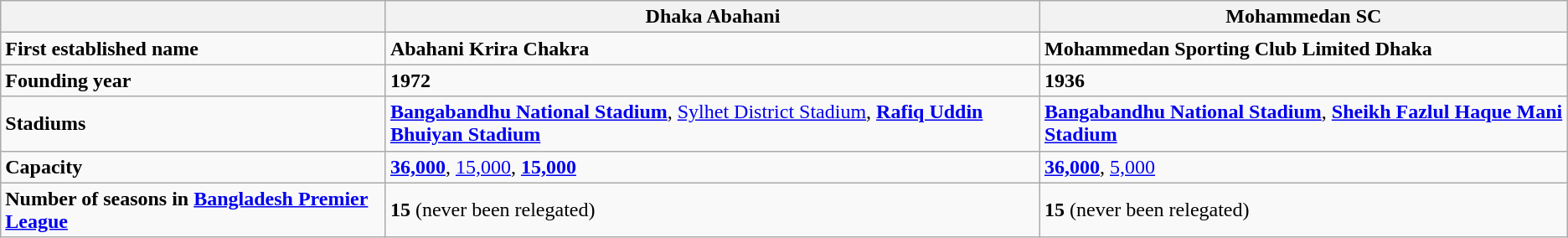<table class="wikitable">
<tr>
<th></th>
<th>Dhaka Abahani</th>
<th>Mohammedan SC</th>
</tr>
<tr>
<td><strong>First established name</strong></td>
<td><strong>Abahani Krira Chakra</strong></td>
<td><strong>Mohammedan Sporting Club Limited Dhaka</strong></td>
</tr>
<tr>
<td><strong>Founding year</strong></td>
<td><strong>1972</strong></td>
<td><strong>1936</strong></td>
</tr>
<tr>
<td><strong>Stadiums</strong></td>
<td><strong><a href='#'>Bangabandhu National Stadium</a></strong>, <a href='#'>Sylhet District Stadium</a>, <strong><a href='#'>Rafiq Uddin Bhuiyan Stadium</a></strong></td>
<td><strong><a href='#'>Bangabandhu National Stadium</a></strong>, <strong><a href='#'>Sheikh Fazlul Haque Mani Stadium</a></strong></td>
</tr>
<tr>
<td><strong>Capacity</strong></td>
<td><a href='#'><strong>36,000</strong></a>,  <a href='#'>15,000</a>, <strong><a href='#'>15,000</a></strong></td>
<td><a href='#'><strong>36,000</strong></a>,  <strong><a href='#'></strong>5,000<strong></a></strong></td>
</tr>
<tr>
<td><strong>Number of seasons in <a href='#'>Bangladesh Premier League</a></strong></td>
<td><strong>15</strong> (never been relegated)</td>
<td><strong>15</strong> (never been relegated)</td>
</tr>
</table>
